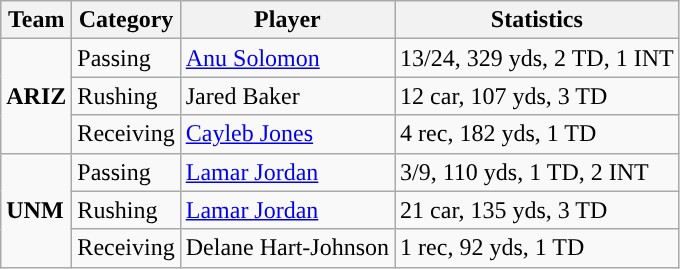<table class="wikitable">
<tr>
<th>Team</th>
<th>Category</th>
<th>Player</th>
<th>Statistics</th>
</tr>
<tr>
<td rowspan=3><strong>ARIZ</strong></td>
<td>Passing</td>
<td><a href='#'>Anu Solomon</a></td>
<td>13/24, 329 yds, 2 TD, 1 INT</td>
</tr>
<tr>
<td>Rushing</td>
<td>Jared Baker</td>
<td>12 car, 107 yds, 3 TD</td>
</tr>
<tr>
<td>Receiving</td>
<td><a href='#'>Cayleb Jones</a></td>
<td>4 rec, 182 yds, 1 TD</td>
</tr>
<tr>
<td rowspan=3><strong>UNM</strong></td>
<td>Passing</td>
<td><a href='#'>Lamar Jordan</a></td>
<td>3/9, 110 yds, 1 TD, 2 INT</td>
</tr>
<tr>
<td>Rushing</td>
<td><a href='#'>Lamar Jordan</a></td>
<td>21 car, 135 yds, 3 TD</td>
</tr>
<tr>
<td>Receiving</td>
<td>Delane Hart-Johnson</td>
<td>1 rec, 92 yds, 1 TD</td>
</tr>
</table>
